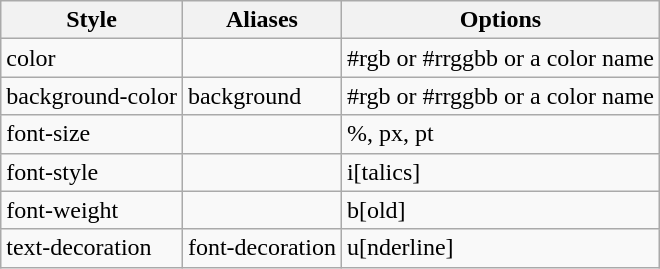<table class="wikitable">
<tr>
<th>Style</th>
<th>Aliases</th>
<th>Options</th>
</tr>
<tr>
<td>color</td>
<td></td>
<td>#rgb or #rrggbb or a color name</td>
</tr>
<tr>
<td>background-color</td>
<td>background</td>
<td>#rgb or #rrggbb or a color name</td>
</tr>
<tr>
<td>font-size</td>
<td></td>
<td>%, px, pt</td>
</tr>
<tr>
<td>font-style</td>
<td></td>
<td>i[talics]</td>
</tr>
<tr>
<td>font-weight</td>
<td></td>
<td>b[old]</td>
</tr>
<tr>
<td>text-decoration</td>
<td>font-decoration</td>
<td>u[nderline]</td>
</tr>
</table>
